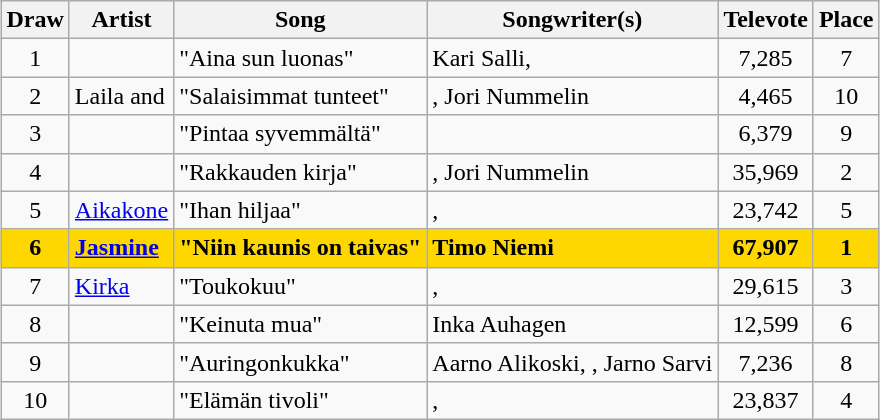<table class="sortable wikitable" style="margin: 1em auto 1em auto; text-align:center">
<tr>
<th>Draw</th>
<th>Artist</th>
<th>Song</th>
<th>Songwriter(s)</th>
<th>Televote</th>
<th>Place</th>
</tr>
<tr>
<td>1</td>
<td align="left"></td>
<td align="left">"Aina sun luonas"</td>
<td align="left">Kari Salli, </td>
<td>7,285</td>
<td>7</td>
</tr>
<tr>
<td>2</td>
<td align="left">Laila and </td>
<td align="left">"Salaisimmat tunteet"</td>
<td align="left">, Jori Nummelin</td>
<td>4,465</td>
<td>10</td>
</tr>
<tr>
<td>3</td>
<td align="left"></td>
<td align="left">"Pintaa syvemmältä"</td>
<td align="left"></td>
<td>6,379</td>
<td>9</td>
</tr>
<tr>
<td>4</td>
<td align="left"></td>
<td align="left">"Rakkauden kirja"</td>
<td align="left">, Jori Nummelin</td>
<td>35,969</td>
<td>2</td>
</tr>
<tr>
<td>5</td>
<td align="left"><a href='#'>Aikakone</a></td>
<td align="left">"Ihan hiljaa"</td>
<td align="left">, </td>
<td>23,742</td>
<td>5</td>
</tr>
<tr style="font-weight:bold; background:gold;">
<td>6</td>
<td align="left"><a href='#'>Jasmine</a></td>
<td align="left">"Niin kaunis on taivas"</td>
<td align="left">Timo Niemi</td>
<td>67,907</td>
<td>1</td>
</tr>
<tr>
<td>7</td>
<td align="left"><a href='#'>Kirka</a></td>
<td align="left">"Toukokuu"</td>
<td align="left">, </td>
<td>29,615</td>
<td>3</td>
</tr>
<tr>
<td>8</td>
<td align="left"></td>
<td align="left">"Keinuta mua"</td>
<td align="left">Inka Auhagen</td>
<td>12,599</td>
<td>6</td>
</tr>
<tr>
<td>9</td>
<td align="left"></td>
<td align="left">"Auringonkukka"</td>
<td align="left">Aarno Alikoski, , Jarno Sarvi</td>
<td>7,236</td>
<td>8</td>
</tr>
<tr>
<td>10</td>
<td align="left"></td>
<td align="left">"Elämän tivoli"</td>
<td align="left">, </td>
<td>23,837</td>
<td>4</td>
</tr>
</table>
